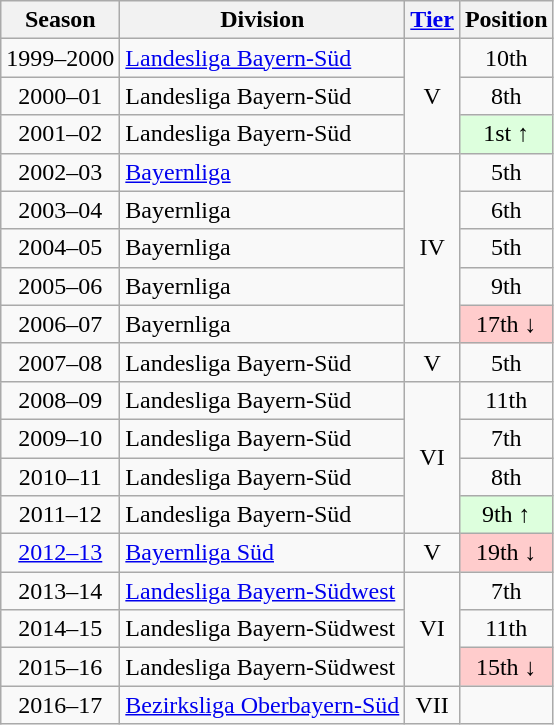<table class="wikitable">
<tr>
<th>Season</th>
<th>Division</th>
<th><a href='#'>Tier</a></th>
<th>Position</th>
</tr>
<tr align="center">
<td>1999–2000</td>
<td align="left"><a href='#'>Landesliga Bayern-Süd</a></td>
<td rowspan=3>V</td>
<td>10th</td>
</tr>
<tr align="center">
<td>2000–01</td>
<td align="left">Landesliga Bayern-Süd</td>
<td>8th</td>
</tr>
<tr align="center">
<td>2001–02</td>
<td align="left">Landesliga Bayern-Süd</td>
<td style="background:#ddffdd">1st ↑</td>
</tr>
<tr align="center">
<td>2002–03</td>
<td align="left"><a href='#'>Bayernliga</a></td>
<td rowspan=5>IV</td>
<td>5th</td>
</tr>
<tr align="center">
<td>2003–04</td>
<td align="left">Bayernliga</td>
<td>6th</td>
</tr>
<tr align="center">
<td>2004–05</td>
<td align="left">Bayernliga</td>
<td>5th</td>
</tr>
<tr align="center">
<td>2005–06</td>
<td align="left">Bayernliga</td>
<td>9th</td>
</tr>
<tr align="center">
<td>2006–07</td>
<td align="left">Bayernliga</td>
<td style="background:#ffcccc">17th ↓</td>
</tr>
<tr align="center">
<td>2007–08</td>
<td align="left">Landesliga Bayern-Süd</td>
<td>V</td>
<td>5th</td>
</tr>
<tr align="center">
<td>2008–09</td>
<td align="left">Landesliga Bayern-Süd</td>
<td rowspan=4>VI</td>
<td>11th</td>
</tr>
<tr align="center">
<td>2009–10</td>
<td align="left">Landesliga Bayern-Süd</td>
<td>7th</td>
</tr>
<tr align="center">
<td>2010–11</td>
<td align="left">Landesliga Bayern-Süd</td>
<td>8th</td>
</tr>
<tr align="center">
<td>2011–12</td>
<td align="left">Landesliga Bayern-Süd</td>
<td style="background:#ddffdd">9th ↑</td>
</tr>
<tr align="center">
<td><a href='#'>2012–13</a></td>
<td align="left"><a href='#'>Bayernliga Süd</a></td>
<td>V</td>
<td style="background:#ffcccc">19th ↓</td>
</tr>
<tr align="center">
<td>2013–14</td>
<td align="left"><a href='#'>Landesliga Bayern-Südwest</a></td>
<td rowspan=3>VI</td>
<td>7th</td>
</tr>
<tr align="center">
<td>2014–15</td>
<td align="left">Landesliga Bayern-Südwest</td>
<td>11th</td>
</tr>
<tr align="center">
<td>2015–16</td>
<td align="left">Landesliga Bayern-Südwest</td>
<td style="background:#ffcccc">15th ↓</td>
</tr>
<tr align="center">
<td>2016–17</td>
<td align="left"><a href='#'>Bezirksliga Oberbayern-Süd</a></td>
<td>VII</td>
<td></td>
</tr>
</table>
